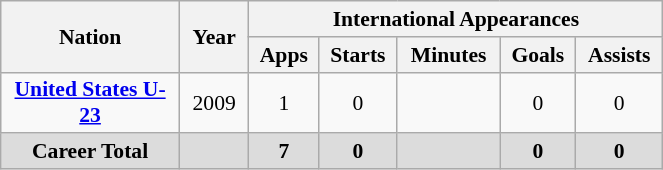<table class="wikitable" style=font-size:90% text-align: center width=35%>
<tr>
<th rowspan=2 width=20%>Nation</th>
<th rowspan=2 width=7%>Year</th>
<th colspan=5 width=30%>International Appearances</th>
</tr>
<tr>
<th align=center>Apps</th>
<th align=center>Starts</th>
<th align=center>Minutes</th>
<th align=center>Goals</th>
<th align=center>Assists</th>
</tr>
<tr>
<td rowspan=1 align=center><strong><a href='#'>United States U-23</a></strong></td>
<td align=center>2009</td>
<td align=center>1</td>
<td align=center>0</td>
<td align=center></td>
<td align=center>0</td>
<td align=center>0</td>
</tr>
<tr>
<th style="background: #DCDCDC" align=center>Career Total</th>
<th style="background: #DCDCDC" align=center></th>
<th style="background: #DCDCDC" align=center>7</th>
<th style="background: #DCDCDC" align=center>0</th>
<th style="background: #DCDCDC" align=center></th>
<th style="background: #DCDCDC" align=center>0</th>
<th style="background: #DCDCDC" align=center>0</th>
</tr>
</table>
